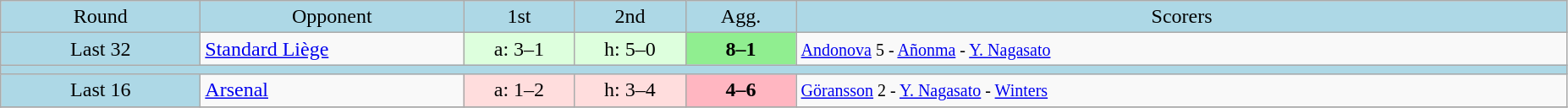<table class="wikitable" style="text-align:center">
<tr bgcolor=lightblue>
<td width=150px>Round</td>
<td width=200px>Opponent</td>
<td width=80px>1st</td>
<td width=80px>2nd</td>
<td width=80px>Agg.</td>
<td width=600px>Scorers</td>
</tr>
<tr>
<td bgcolor=lightblue>Last 32</td>
<td align=left> <a href='#'>Standard Liège</a></td>
<td bgcolor="#ddffdd">a: 3–1</td>
<td bgcolor="#ddffdd">h: 5–0</td>
<td bgcolor=lightgreen><strong>8–1</strong></td>
<td align=left><small><a href='#'>Andonova</a> 5 - <a href='#'>Añonma</a> - <a href='#'>Y. Nagasato</a> </small></td>
</tr>
<tr bgcolor=lightblue>
<td colspan=6></td>
</tr>
<tr>
<td bgcolor=lightblue>Last 16</td>
<td align=left> <a href='#'>Arsenal</a></td>
<td bgcolor="#ffdddd">a: 1–2</td>
<td bgcolor="#ffdddd">h: 3–4</td>
<td bgcolor=lightpink><strong>4–6</strong></td>
<td align=left><small><a href='#'>Göransson</a> 2 - <a href='#'>Y. Nagasato</a> - <a href='#'>Winters</a></small></td>
</tr>
<tr>
</tr>
</table>
